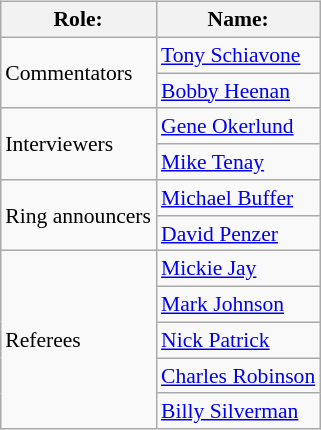<table class=wikitable style="font-size:90%; margin: 0.5em 0 0.5em 1em; float: right; clear: right;">
<tr>
<th>Role:</th>
<th>Name:</th>
</tr>
<tr>
<td rowspan=2>Commentators</td>
<td><a href='#'>Tony Schiavone</a></td>
</tr>
<tr>
<td><a href='#'>Bobby Heenan</a></td>
</tr>
<tr>
<td rowspan=2>Interviewers</td>
<td><a href='#'>Gene Okerlund</a></td>
</tr>
<tr>
<td><a href='#'>Mike Tenay</a></td>
</tr>
<tr>
<td rowspan=2>Ring announcers</td>
<td><a href='#'>Michael Buffer</a></td>
</tr>
<tr>
<td><a href='#'>David Penzer</a></td>
</tr>
<tr>
<td rowspan=5>Referees</td>
<td><a href='#'>Mickie Jay</a></td>
</tr>
<tr>
<td><a href='#'>Mark Johnson</a></td>
</tr>
<tr>
<td><a href='#'>Nick Patrick</a></td>
</tr>
<tr>
<td><a href='#'>Charles Robinson</a></td>
</tr>
<tr>
<td><a href='#'>Billy Silverman</a></td>
</tr>
</table>
